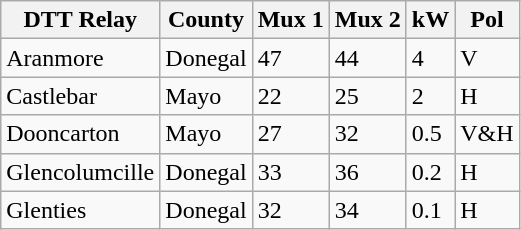<table class="wikitable sortable">
<tr>
<th>DTT Relay</th>
<th>County</th>
<th>Mux 1</th>
<th>Mux 2</th>
<th>kW</th>
<th>Pol</th>
</tr>
<tr>
<td>Aranmore</td>
<td>Donegal</td>
<td>47</td>
<td>44</td>
<td>4</td>
<td>V</td>
</tr>
<tr>
<td>Castlebar</td>
<td>Mayo</td>
<td>22</td>
<td>25</td>
<td>2</td>
<td>H</td>
</tr>
<tr>
<td>Dooncarton</td>
<td>Mayo</td>
<td>27</td>
<td>32</td>
<td>0.5</td>
<td>V&H</td>
</tr>
<tr>
<td>Glencolumcille</td>
<td>Donegal</td>
<td>33</td>
<td>36</td>
<td>0.2</td>
<td>H</td>
</tr>
<tr>
<td>Glenties</td>
<td>Donegal</td>
<td>32</td>
<td>34</td>
<td>0.1</td>
<td>H</td>
</tr>
</table>
